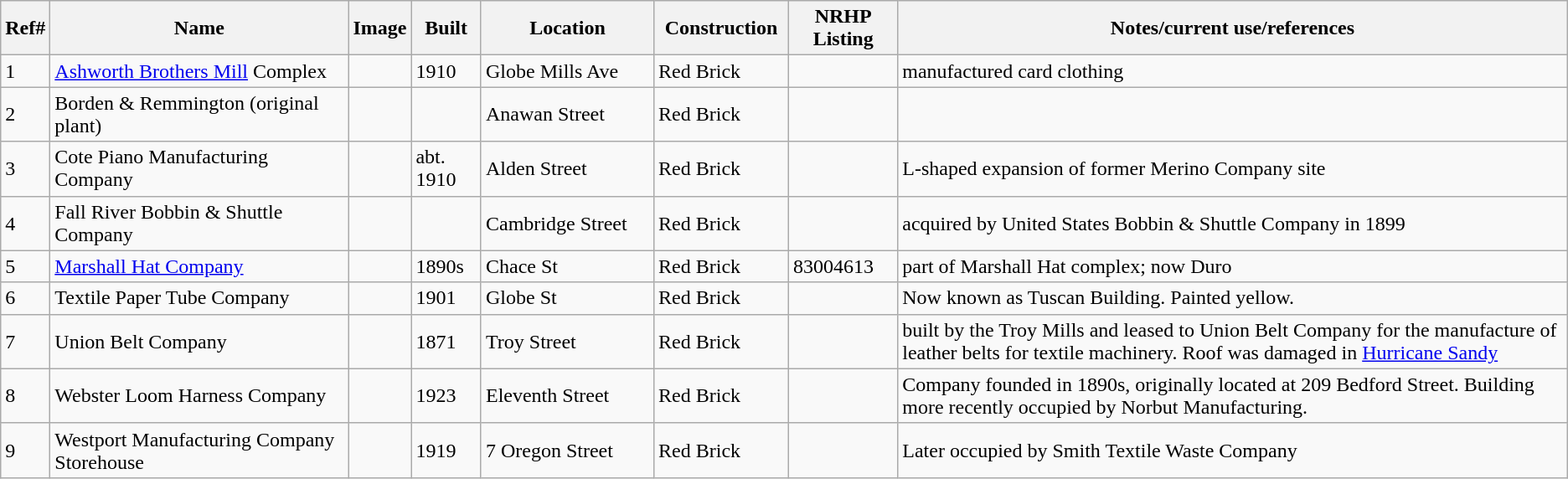<table class="wikitable sortable">
<tr>
<th>Ref#</th>
<th scope="col" width="230">Name</th>
<th>Image</th>
<th>Built</th>
<th scope="col" width="130">Location</th>
<th scope="col" width="100">Construction</th>
<th>NRHP Listing</th>
<th class="unsortable">Notes/current use/references</th>
</tr>
<tr>
<td>1</td>
<td><a href='#'>Ashworth Brothers Mill</a> Complex</td>
<td></td>
<td>1910</td>
<td>Globe Mills Ave</td>
<td>Red Brick</td>
<td></td>
<td>manufactured card clothing</td>
</tr>
<tr>
<td>2</td>
<td>Borden & Remmington (original plant)</td>
<td></td>
<td></td>
<td>Anawan Street</td>
<td>Red Brick</td>
<td></td>
<td></td>
</tr>
<tr>
<td>3</td>
<td>Cote Piano Manufacturing Company</td>
<td></td>
<td>abt. 1910</td>
<td>Alden Street</td>
<td>Red Brick</td>
<td></td>
<td>L-shaped expansion of former Merino Company site</td>
</tr>
<tr>
<td>4</td>
<td>Fall River Bobbin & Shuttle Company</td>
<td></td>
<td></td>
<td>Cambridge Street</td>
<td>Red Brick</td>
<td></td>
<td>acquired by United States Bobbin & Shuttle Company in 1899</td>
</tr>
<tr>
<td>5</td>
<td><a href='#'>Marshall Hat Company</a></td>
<td></td>
<td>1890s</td>
<td>Chace St</td>
<td>Red Brick</td>
<td>83004613</td>
<td>part of Marshall Hat complex; now Duro</td>
</tr>
<tr>
<td>6</td>
<td>Textile Paper Tube Company</td>
<td></td>
<td>1901</td>
<td>Globe St</td>
<td>Red Brick</td>
<td></td>
<td> Now known as Tuscan Building. Painted yellow.</td>
</tr>
<tr>
<td>7</td>
<td>Union Belt Company</td>
<td></td>
<td>1871</td>
<td>Troy Street</td>
<td>Red Brick</td>
<td></td>
<td>built by the Troy Mills and leased to Union Belt Company for the manufacture of leather belts for textile machinery. Roof was damaged in <a href='#'>Hurricane Sandy</a></td>
</tr>
<tr>
<td>8</td>
<td>Webster Loom Harness Company</td>
<td></td>
<td>1923</td>
<td>Eleventh Street</td>
<td>Red Brick</td>
<td></td>
<td>Company founded in 1890s, originally located at 209 Bedford Street. Building more recently occupied by Norbut Manufacturing.</td>
</tr>
<tr>
<td>9</td>
<td>Westport Manufacturing Company Storehouse</td>
<td></td>
<td>1919</td>
<td>7 Oregon Street</td>
<td>Red Brick</td>
<td></td>
<td> Later occupied by Smith Textile Waste Company</td>
</tr>
</table>
